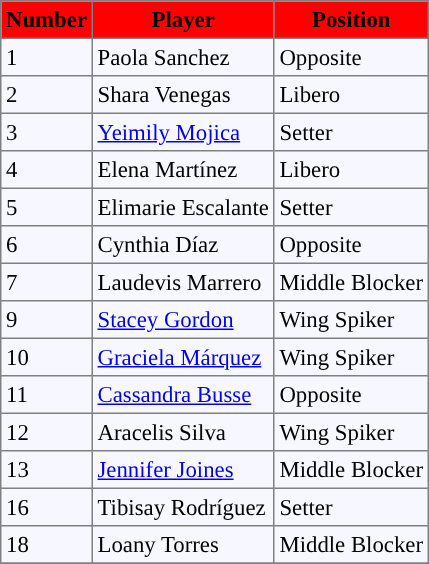<table bgcolor="#f7f8ff" cellpadding="3" cellspacing="0" border="1" style="font-size: 95%; border: gray solid 1px; border-collapse: collapse;">
<tr bgcolor="#ff0000">
<td align=center><strong>Number</strong></td>
<td align=center><strong>Player</strong></td>
<td align=center><strong>Position</strong></td>
</tr>
<tr align="left">
<td>1</td>
<td> Paola Sanchez</td>
<td>Opposite</td>
</tr>
<tr align=left>
<td>2</td>
<td> Shara Venegas</td>
<td>Libero</td>
</tr>
<tr align="left">
<td>3</td>
<td> <a href='#'>Yeimily Mojica</a></td>
<td>Setter</td>
</tr>
<tr align="left">
<td>4</td>
<td> Elena Martínez</td>
<td>Libero</td>
</tr>
<tr align="left">
<td>5</td>
<td> Elimarie Escalante</td>
<td>Setter</td>
</tr>
<tr align="left">
<td>6</td>
<td> Cynthia Díaz</td>
<td>Opposite</td>
</tr>
<tr align="left">
<td>7</td>
<td> Laudevis Marrero</td>
<td>Middle Blocker</td>
</tr>
<tr align="left">
<td>9</td>
<td> <a href='#'>Stacey Gordon</a></td>
<td>Wing Spiker</td>
</tr>
<tr align="left">
<td>10</td>
<td> <a href='#'>Graciela Márquez</a></td>
<td>Wing Spiker</td>
</tr>
<tr align="left">
<td>11</td>
<td> <a href='#'>Cassandra Busse</a></td>
<td>Opposite</td>
</tr>
<tr align="left">
<td>12</td>
<td> Aracelis Silva</td>
<td>Wing Spiker</td>
</tr>
<tr align="left">
<td>13</td>
<td> <a href='#'>Jennifer Joines</a></td>
<td>Middle Blocker</td>
</tr>
<tr align="left">
<td>16</td>
<td> Tibisay Rodríguez</td>
<td>Setter</td>
</tr>
<tr align="left">
<td>18</td>
<td> Loany Torres</td>
<td>Middle Blocker</td>
</tr>
<tr align="left">
</tr>
</table>
